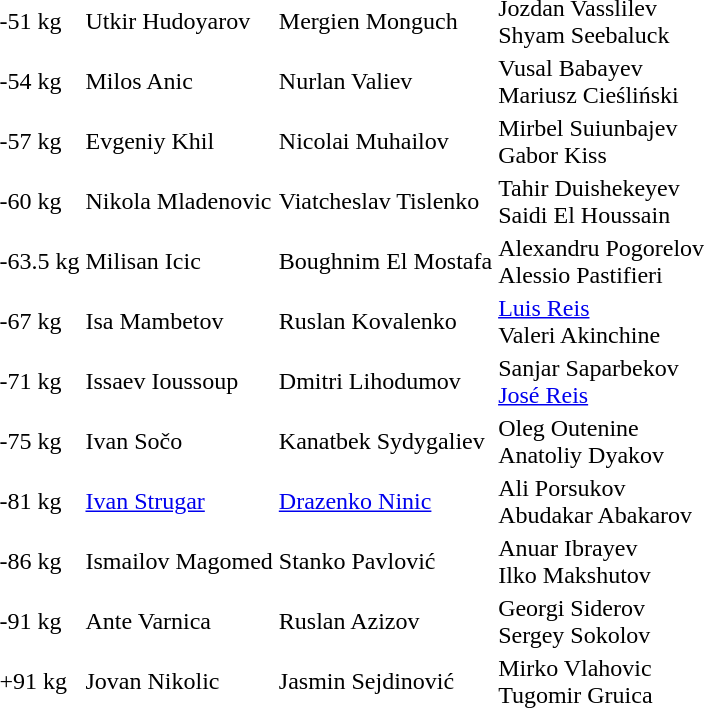<table>
<tr>
<td>-51 kg</td>
<td>Utkir Hudoyarov </td>
<td>Mergien Monguch </td>
<td>Jozdan Vasslilev <br>Shyam Seebaluck </td>
</tr>
<tr>
<td>-54 kg</td>
<td>Milos Anic </td>
<td>Nurlan Valiev </td>
<td>Vusal Babayev <br>Mariusz Cieśliński </td>
</tr>
<tr>
<td>-57 kg</td>
<td>Evgeniy Khil </td>
<td>Nicolai Muhailov </td>
<td>Mirbel Suiunbajev <br>Gabor Kiss </td>
</tr>
<tr>
<td>-60 kg</td>
<td>Nikola Mladenovic </td>
<td>Viatcheslav Tislenko </td>
<td>Tahir Duishekeyev <br>Saidi El Houssain </td>
</tr>
<tr>
<td>-63.5 kg</td>
<td>Milisan Icic </td>
<td>Boughnim El Mostafa </td>
<td>Alexandru Pogorelov <br>Alessio Pastifieri </td>
</tr>
<tr>
<td>-67 kg</td>
<td>Isa Mambetov </td>
<td>Ruslan Kovalenko </td>
<td><a href='#'>Luis Reis</a> <br>Valeri Akinchine </td>
</tr>
<tr>
<td>-71 kg</td>
<td>Issaev Ioussoup </td>
<td>Dmitri Lihodumov </td>
<td>Sanjar Saparbekov <br><a href='#'>José Reis</a> </td>
</tr>
<tr>
<td>-75 kg</td>
<td>Ivan Sočo </td>
<td>Kanatbek Sydygaliev </td>
<td>Oleg Outenine <br>Anatoliy Dyakov </td>
</tr>
<tr>
<td>-81 kg</td>
<td><a href='#'>Ivan Strugar</a> </td>
<td><a href='#'>Drazenko Ninic</a> </td>
<td>Ali Porsukov <br>Abudakar Abakarov </td>
</tr>
<tr>
<td>-86 kg</td>
<td>Ismailov Magomed </td>
<td>Stanko Pavlović </td>
<td>Anuar Ibrayev <br>Ilko Makshutov </td>
</tr>
<tr>
<td>-91 kg</td>
<td>Ante Varnica </td>
<td>Ruslan Azizov </td>
<td>Georgi Siderov <br>Sergey Sokolov </td>
</tr>
<tr>
<td>+91 kg</td>
<td>Jovan Nikolic </td>
<td>Jasmin Sejdinović </td>
<td>Mirko Vlahovic <br>Tugomir Gruica </td>
</tr>
<tr>
</tr>
</table>
